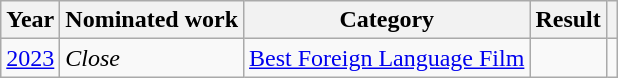<table class="wikitable sortable">
<tr>
<th>Year</th>
<th>Nominated work</th>
<th>Category</th>
<th>Result</th>
<th class="unsortable"></th>
</tr>
<tr>
<td><a href='#'>2023</a></td>
<td><em>Close</em></td>
<td><a href='#'>Best Foreign Language Film</a></td>
<td></td>
<td></td>
</tr>
</table>
